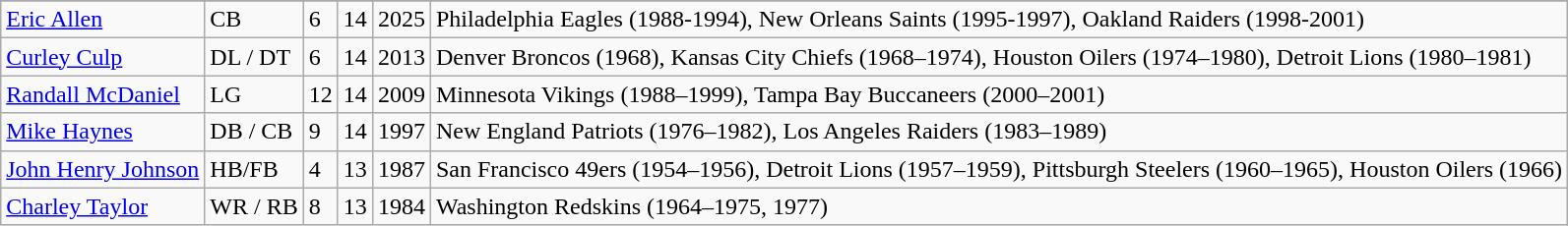<table class="wikitable">
<tr>
</tr>
<tr>
<td><a href='#'>Eric Allen</a></td>
<td>CB</td>
<td>6</td>
<td>14</td>
<td>2025</td>
<td>Philadelphia Eagles (1988-1994), New Orleans Saints (1995-1997), Oakland Raiders (1998-2001)</td>
</tr>
<tr>
<td><a href='#'>Curley Culp</a></td>
<td>DL / DT</td>
<td>6</td>
<td>14</td>
<td>2013</td>
<td>Denver Broncos (1968), Kansas City Chiefs (1968–1974), Houston Oilers (1974–1980), Detroit Lions (1980–1981)</td>
</tr>
<tr>
<td><a href='#'>Randall McDaniel</a></td>
<td>LG</td>
<td>12</td>
<td>14</td>
<td>2009</td>
<td>Minnesota Vikings (1988–1999), Tampa Bay Buccaneers (2000–2001)</td>
</tr>
<tr>
<td><a href='#'>Mike Haynes</a></td>
<td>DB / CB</td>
<td>9</td>
<td>14</td>
<td>1997</td>
<td>New England Patriots (1976–1982), Los Angeles Raiders (1983–1989)</td>
</tr>
<tr>
<td><a href='#'>John Henry Johnson</a></td>
<td>HB/FB</td>
<td>4</td>
<td>13</td>
<td>1987</td>
<td>San Francisco 49ers (1954–1956), Detroit Lions (1957–1959), Pittsburgh Steelers (1960–1965), Houston Oilers (1966)</td>
</tr>
<tr>
<td><a href='#'>Charley Taylor</a></td>
<td>WR / RB</td>
<td>8</td>
<td>13</td>
<td>1984</td>
<td>Washington Redskins (1964–1975, 1977)</td>
</tr>
</table>
